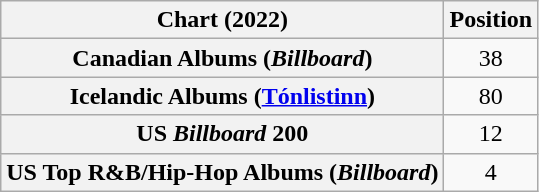<table class="wikitable sortable plainrowheaders" style="text-align:center">
<tr>
<th scope="col">Chart (2022)</th>
<th scope="col">Position</th>
</tr>
<tr>
<th scope="row">Canadian Albums (<em>Billboard</em>)</th>
<td>38</td>
</tr>
<tr>
<th scope="row">Icelandic Albums (<a href='#'>Tónlistinn</a>)</th>
<td>80</td>
</tr>
<tr>
<th scope="row">US <em>Billboard</em> 200</th>
<td>12</td>
</tr>
<tr>
<th scope="row">US Top R&B/Hip-Hop Albums (<em>Billboard</em>)</th>
<td>4</td>
</tr>
</table>
